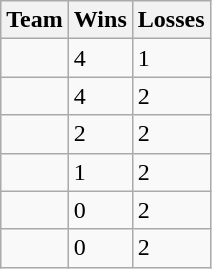<table class=wikitable>
<tr>
<th>Team</th>
<th>Wins</th>
<th>Losses</th>
</tr>
<tr>
<td><strong></strong></td>
<td>4</td>
<td>1</td>
</tr>
<tr>
<td></td>
<td>4</td>
<td>2</td>
</tr>
<tr>
<td></td>
<td>2</td>
<td>2</td>
</tr>
<tr>
<td></td>
<td>1</td>
<td>2</td>
</tr>
<tr>
<td></td>
<td>0</td>
<td>2</td>
</tr>
<tr>
<td></td>
<td>0</td>
<td>2</td>
</tr>
</table>
